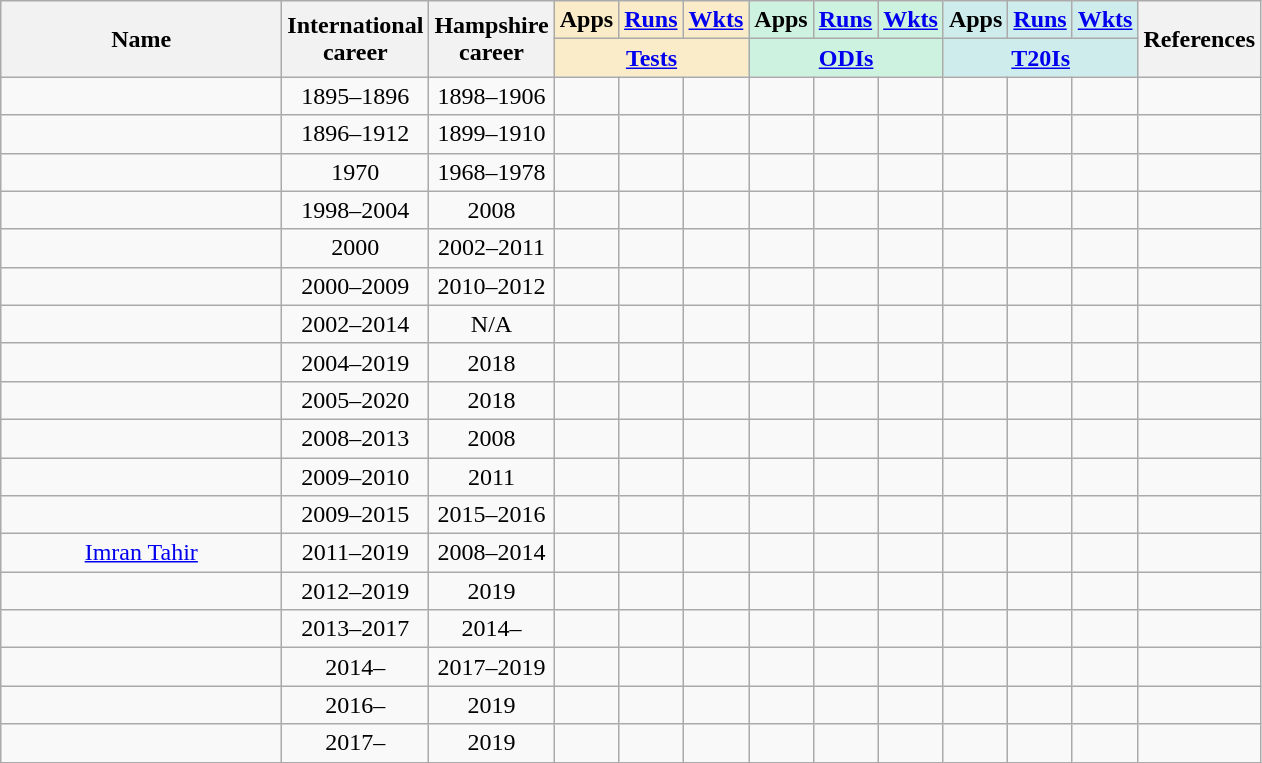<table class="wikitable sortable" style="text-align: center;">
<tr>
<th style="width:180px" rowspan="2">Name</th>
<th rowspan="2">International<br>career</th>
<th rowspan="2">Hampshire<br>career</th>
<th style="background:#faecc8">Apps</th>
<th style="background:#faecc8"><a href='#'>Runs</a></th>
<th style="background:#faecc8"><a href='#'>Wkts</a></th>
<th style="background:#cef2e0">Apps</th>
<th style="background:#cef2e0"><a href='#'>Runs</a></th>
<th style="background:#cef2e0"><a href='#'>Wkts</a></th>
<th style="background:#CFECEC">Apps</th>
<th style="background:#CFECEC"><a href='#'>Runs</a></th>
<th style="background:#CFECEC"><a href='#'>Wkts</a></th>
<th class="unsortable" rowspan="2">References</th>
</tr>
<tr class="unsortable">
<th colspan="3" style="background:#faecc8"><a href='#'>Tests</a></th>
<th colspan="3" style="background:#cef2e0"><a href='#'>ODIs</a></th>
<th colspan="3" style="background:#CFECEC"><a href='#'>T20Is</a></th>
</tr>
<tr>
<td></td>
<td>1895–1896</td>
<td>1898–1906</td>
<td></td>
<td></td>
<td></td>
<td></td>
<td></td>
<td></td>
<td></td>
<td></td>
<td></td>
<td></td>
</tr>
<tr>
<td></td>
<td>1896–1912</td>
<td>1899–1910</td>
<td></td>
<td></td>
<td></td>
<td></td>
<td></td>
<td></td>
<td></td>
<td></td>
<td></td>
<td></td>
</tr>
<tr>
<td></td>
<td>1970</td>
<td>1968–1978</td>
<td></td>
<td></td>
<td></td>
<td></td>
<td></td>
<td></td>
<td></td>
<td></td>
<td></td>
<td></td>
</tr>
<tr>
<td></td>
<td>1998–2004</td>
<td>2008</td>
<td></td>
<td></td>
<td></td>
<td></td>
<td></td>
<td></td>
<td></td>
<td></td>
<td></td>
<td></td>
</tr>
<tr>
<td></td>
<td>2000</td>
<td>2002–2011</td>
<td></td>
<td></td>
<td></td>
<td></td>
<td></td>
<td></td>
<td></td>
<td></td>
<td></td>
<td></td>
</tr>
<tr>
<td></td>
<td>2000–2009</td>
<td>2010–2012</td>
<td></td>
<td></td>
<td></td>
<td></td>
<td></td>
<td></td>
<td></td>
<td></td>
<td></td>
<td></td>
</tr>
<tr>
<td></td>
<td>2002–2014</td>
<td>N/A</td>
<td></td>
<td></td>
<td></td>
<td></td>
<td></td>
<td></td>
<td></td>
<td></td>
<td></td>
<td></td>
</tr>
<tr>
<td></td>
<td>2004–2019</td>
<td>2018</td>
<td></td>
<td></td>
<td></td>
<td></td>
<td></td>
<td></td>
<td></td>
<td></td>
<td></td>
<td></td>
</tr>
<tr>
<td></td>
<td>2005–2020</td>
<td>2018</td>
<td></td>
<td></td>
<td></td>
<td></td>
<td></td>
<td></td>
<td></td>
<td></td>
<td></td>
<td></td>
</tr>
<tr>
<td></td>
<td>2008–2013</td>
<td>2008</td>
<td></td>
<td></td>
<td></td>
<td></td>
<td></td>
<td></td>
<td></td>
<td></td>
<td></td>
<td></td>
</tr>
<tr>
<td></td>
<td>2009–2010</td>
<td>2011</td>
<td></td>
<td></td>
<td></td>
<td></td>
<td></td>
<td></td>
<td></td>
<td></td>
<td></td>
<td></td>
</tr>
<tr>
<td></td>
<td>2009–2015</td>
<td>2015–2016</td>
<td></td>
<td></td>
<td></td>
<td></td>
<td></td>
<td></td>
<td></td>
<td></td>
<td></td>
<td></td>
</tr>
<tr>
<td><a href='#'>Imran Tahir</a></td>
<td>2011–2019</td>
<td>2008–2014</td>
<td></td>
<td></td>
<td></td>
<td></td>
<td></td>
<td></td>
<td></td>
<td></td>
<td></td>
<td></td>
</tr>
<tr>
<td></td>
<td>2012–2019</td>
<td>2019</td>
<td></td>
<td></td>
<td></td>
<td></td>
<td></td>
<td></td>
<td></td>
<td></td>
<td></td>
<td></td>
</tr>
<tr>
<td></td>
<td>2013–2017</td>
<td>2014–</td>
<td></td>
<td></td>
<td></td>
<td></td>
<td></td>
<td></td>
<td></td>
<td></td>
<td></td>
<td></td>
</tr>
<tr>
<td></td>
<td>2014–</td>
<td>2017–2019</td>
<td></td>
<td></td>
<td></td>
<td></td>
<td></td>
<td></td>
<td></td>
<td></td>
<td></td>
<td></td>
</tr>
<tr>
<td></td>
<td>2016–</td>
<td>2019</td>
<td></td>
<td></td>
<td></td>
<td></td>
<td></td>
<td></td>
<td></td>
<td></td>
<td></td>
<td></td>
</tr>
<tr>
<td></td>
<td>2017–</td>
<td>2019</td>
<td></td>
<td></td>
<td></td>
<td></td>
<td></td>
<td></td>
<td></td>
<td></td>
<td></td>
<td></td>
</tr>
</table>
